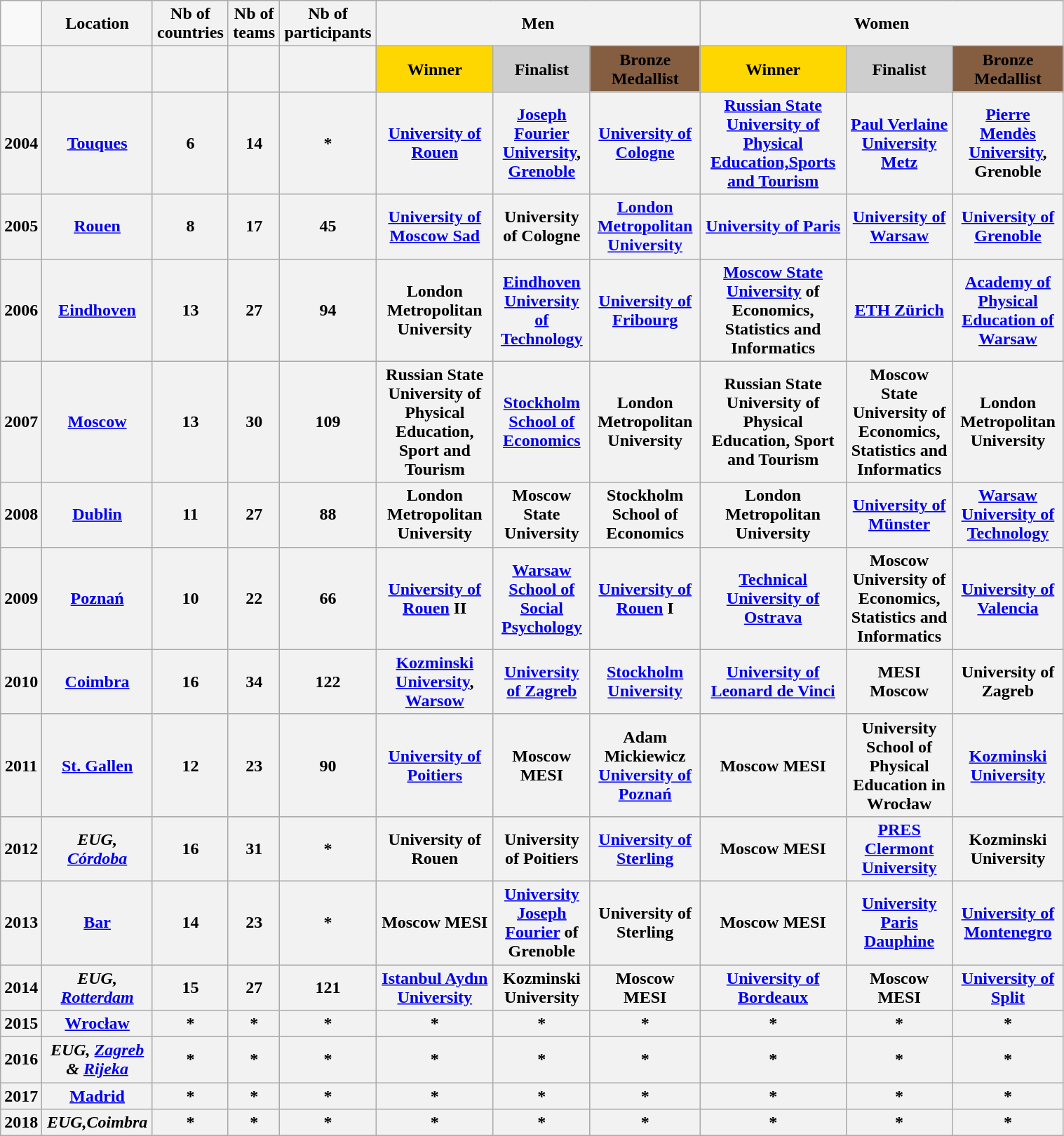<table class="wikitable alternance" style="text-align:center; width:80%;">
<tr>
<td></td>
<th scope=col>Location</th>
<th scope=col>Nb of countries</th>
<th scope=col>Nb of teams</th>
<th scope=col>Nb of participants</th>
<th scope=col colspan="3">Men</th>
<th scope=col colspan="3">Women</th>
</tr>
<tr>
<th scope=row></th>
<th></th>
<th></th>
<th></th>
<th></th>
<th style="background:#FFD700;">Winner</th>
<th style="background:#CECECE;">Finalist</th>
<th style="background:#855E42;">Bronze Medallist</th>
<th style="background:#FFD700;">Winner</th>
<th style="background:#CECECE;">Finalist</th>
<th style="background:#855E42;">Bronze Medallist</th>
</tr>
<tr>
<th scope=row>2004</th>
<th><a href='#'>Touques</a><br></th>
<th>6</th>
<th>14</th>
<th>*</th>
<th><a href='#'>University of Rouen</a><br> </th>
<th><a href='#'>Joseph Fourier University</a>, <a href='#'>Grenoble</a><br> </th>
<th><a href='#'>University of Cologne</a> <br></th>
<th><a href='#'>Russian State University of Physical Education,Sports and Tourism</a> <br> </th>
<th><a href='#'>Paul Verlaine University Metz</a><br></th>
<th><a href='#'>Pierre Mendès University</a>, Grenoble<br></th>
</tr>
<tr>
<th scope=row>2005</th>
<th><a href='#'>Rouen</a><br></th>
<th>8</th>
<th>17</th>
<th>45</th>
<th><a href='#'>University of Moscow Sad</a><br> </th>
<th>University of Cologne<br> </th>
<th><a href='#'>London Metropolitan University</a><br></th>
<th><a href='#'>University of Paris</a><br></th>
<th><a href='#'>University of Warsaw</a><br></th>
<th><a href='#'>University of Grenoble</a><br></th>
</tr>
<tr>
<th scope=row>2006</th>
<th><a href='#'>Eindhoven</a><br></th>
<th>13</th>
<th>27</th>
<th>94</th>
<th>London Metropolitan University <br></th>
<th><a href='#'>Eindhoven University of Technology</a><br> </th>
<th><a href='#'>University of Fribourg</a> <br></th>
<th><a href='#'>Moscow State University</a> of Economics, Statistics and Informatics<br></th>
<th><a href='#'>ETH Zürich</a><br></th>
<th><a href='#'>Academy of Physical Education of Warsaw</a><br></th>
</tr>
<tr>
<th scope=row>2007</th>
<th><a href='#'>Moscow</a><br></th>
<th>13</th>
<th>30</th>
<th>109</th>
<th>Russian State University of Physical Education, Sport and Tourism <br></th>
<th><a href='#'>Stockholm School of Economics</a><br></th>
<th>London Metropolitan University<br> </th>
<th>Russian State University of Physical Education, Sport and Tourism <br></th>
<th>Moscow State University of Economics, Statistics and Informatics<br></th>
<th>London Metropolitan University<br> </th>
</tr>
<tr>
<th scope=row>2008</th>
<th><a href='#'>Dublin</a><br></th>
<th>11</th>
<th>27</th>
<th>88</th>
<th>London Metropolitan University<br> </th>
<th>Moscow State University<br></th>
<th>Stockholm School of Economics<br></th>
<th>London Metropolitan University<br> </th>
<th><a href='#'>University of Münster</a><br> </th>
<th><a href='#'>Warsaw University of Technology</a> <br> </th>
</tr>
<tr>
<th scope=row>2009</th>
<th><a href='#'>Poznań</a><br></th>
<th>10</th>
<th>22</th>
<th>66</th>
<th><a href='#'>University of Rouen</a> II <br></th>
<th><a href='#'>Warsaw School of Social Psychology</a> <br></th>
<th><a href='#'>University of Rouen</a> I <br></th>
<th><a href='#'>Technical University of Ostrava</a> <br></th>
<th>Moscow University of Economics, Statistics and Informatics<br></th>
<th><a href='#'>University of Valencia</a><br></th>
</tr>
<tr>
<th scope=row>2010</th>
<th><a href='#'>Coimbra</a><br></th>
<th>16</th>
<th>34</th>
<th>122</th>
<th><a href='#'>Kozminski University</a>, <a href='#'>Warsow</a><br> </th>
<th><a href='#'>University of Zagreb</a><br></th>
<th><a href='#'>Stockholm University</a> <br></th>
<th><a href='#'>University of Leonard de Vinci</a> <br></th>
<th>MESI Moscow<br> </th>
<th>University of Zagreb<br> </th>
</tr>
<tr>
<th scope=row>2011</th>
<th><a href='#'>St. Gallen</a><br></th>
<th>12</th>
<th>23</th>
<th>90</th>
<th><a href='#'>University of Poitiers</a> <br></th>
<th>Moscow MESI<br> </th>
<th>Adam Mickiewicz <a href='#'>University of Poznań</a><br></th>
<th>Moscow MESI <br></th>
<th>University School of Physical Education in Wrocław<br></th>
<th><a href='#'>Kozminski University</a><br> </th>
</tr>
<tr>
<th scope=row>2012</th>
<th><em>EUG, <a href='#'>Córdoba</a></em><br></th>
<th>16</th>
<th>31</th>
<th>*</th>
<th>University of Rouen <br></th>
<th>University of Poitiers <br></th>
<th><a href='#'>University of Sterling</a> <br> </th>
<th>Moscow MESI <br></th>
<th><a href='#'>PRES Clermont University</a> <br></th>
<th>Kozminski University<br> </th>
</tr>
<tr>
<th scope=row>2013</th>
<th><a href='#'>Bar</a> <br></th>
<th>14</th>
<th>23</th>
<th>*</th>
<th>Moscow MESI <br></th>
<th><a href='#'>University Joseph Fourier</a> of Grenoble <br></th>
<th>University of Sterling <br> </th>
<th>Moscow MESI <br></th>
<th><a href='#'>University Paris Dauphine</a> <br></th>
<th><a href='#'>University of Montenegro</a> <br></th>
</tr>
<tr>
<th scope=row>2014</th>
<th><em>EUG, <a href='#'>Rotterdam</a></em><br></th>
<th>15</th>
<th>27</th>
<th>121</th>
<th><a href='#'>Istanbul Aydın University</a> <br></th>
<th>Kozminski University<br> </th>
<th>Moscow MESI <br></th>
<th><a href='#'>University of Bordeaux</a> <br></th>
<th>Moscow MESI <br></th>
<th><a href='#'>University of Split</a> <br> </th>
</tr>
<tr>
<th scope=row>2015</th>
<th><a href='#'>Wrocław</a><br></th>
<th>*</th>
<th>*</th>
<th>*</th>
<th>*</th>
<th>*</th>
<th>*</th>
<th>*</th>
<th>*</th>
<th>*</th>
</tr>
<tr>
<th scope=row>2016</th>
<th><em>EUG, <a href='#'>Zagreb</a> & <a href='#'>Rijeka</a><br></em></th>
<th>*</th>
<th>*</th>
<th>*</th>
<th>*</th>
<th>*</th>
<th>*</th>
<th>*</th>
<th>*</th>
<th>*</th>
</tr>
<tr>
<th scope=row>2017</th>
<th><a href='#'>Madrid</a><br></th>
<th>*</th>
<th>*</th>
<th>*</th>
<th>*</th>
<th>*</th>
<th>*</th>
<th>*</th>
<th>*</th>
<th>*</th>
</tr>
<tr>
<th scope=row>2018</th>
<th><em>EUG,Coimbra<br></em></th>
<th>*</th>
<th>*</th>
<th>*</th>
<th>*</th>
<th>*</th>
<th>*</th>
<th>*</th>
<th>*</th>
<th>*</th>
</tr>
</table>
